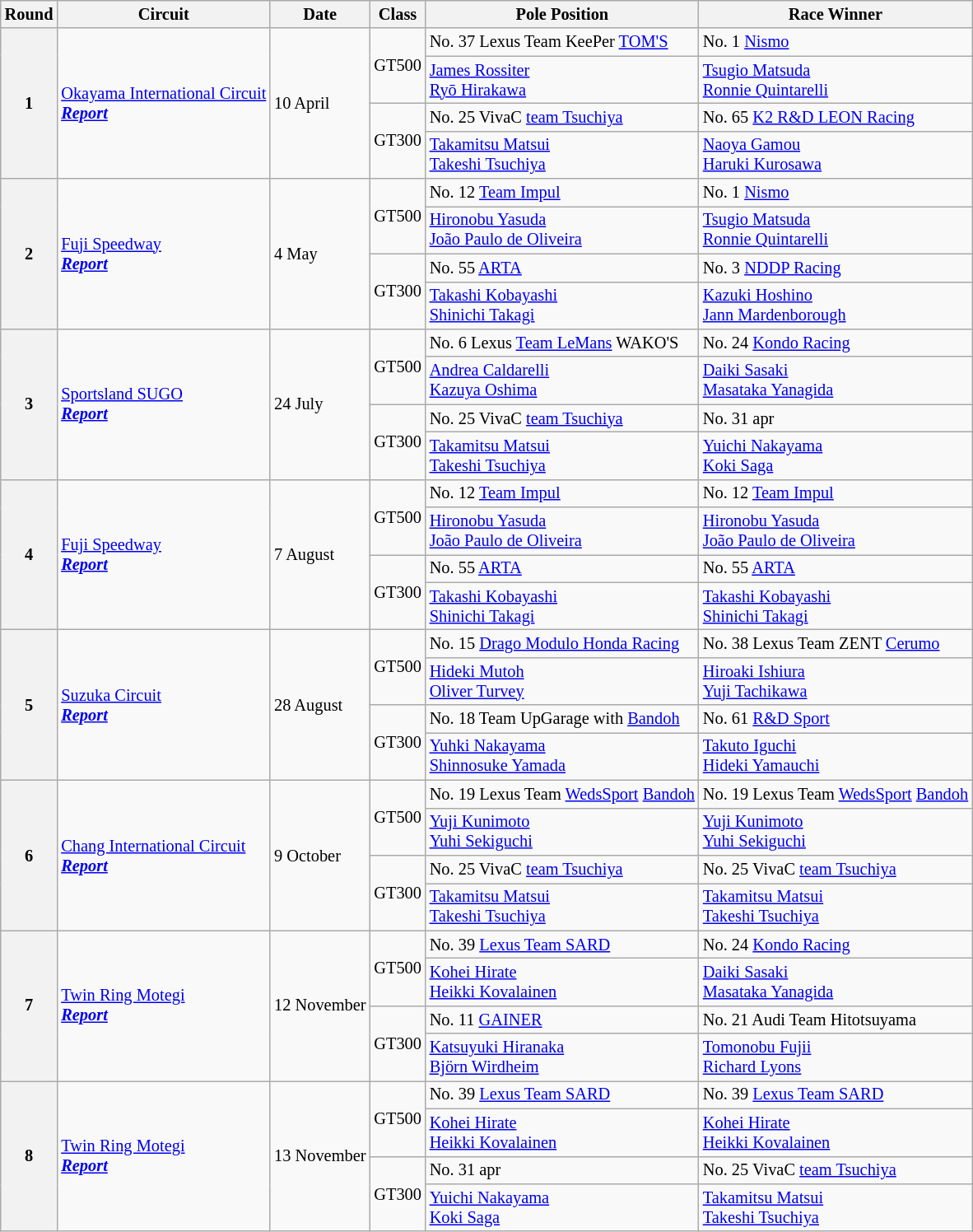<table class="wikitable" style="font-size: 85%;">
<tr>
<th>Round</th>
<th>Circuit</th>
<th>Date</th>
<th>Class</th>
<th>Pole Position</th>
<th>Race Winner</th>
</tr>
<tr>
<th rowspan=4>1</th>
<td rowspan=4> <a href='#'>Okayama International Circuit</a><br><strong><em><a href='#'>Report</a></em></strong></td>
<td rowspan=4>10 April</td>
<td align=center rowspan=2>GT500</td>
<td>No. 37 Lexus Team KeePer <a href='#'>TOM'S</a></td>
<td>No. 1 <a href='#'>Nismo</a></td>
</tr>
<tr>
<td> <a href='#'>James Rossiter</a><br> <a href='#'>Ryō Hirakawa</a></td>
<td> <a href='#'>Tsugio Matsuda</a><br> <a href='#'>Ronnie Quintarelli</a></td>
</tr>
<tr>
<td align=center rowspan=2>GT300</td>
<td>No. 25 VivaC <a href='#'>team Tsuchiya</a></td>
<td>No. 65 <a href='#'>K2 R&D LEON Racing</a></td>
</tr>
<tr>
<td> <a href='#'>Takamitsu Matsui</a><br> <a href='#'>Takeshi Tsuchiya</a></td>
<td> <a href='#'>Naoya Gamou</a><br> <a href='#'>Haruki Kurosawa</a></td>
</tr>
<tr>
<th rowspan=4>2</th>
<td rowspan=4> <a href='#'>Fuji Speedway</a><br><strong><em><a href='#'>Report</a></em></strong></td>
<td rowspan=4>4 May</td>
<td align=center rowspan=2>GT500</td>
<td>No. 12 <a href='#'>Team Impul</a></td>
<td>No. 1 <a href='#'>Nismo</a></td>
</tr>
<tr>
<td> <a href='#'>Hironobu Yasuda</a><br> <a href='#'>João Paulo de Oliveira</a></td>
<td> <a href='#'>Tsugio Matsuda</a><br> <a href='#'>Ronnie Quintarelli</a></td>
</tr>
<tr>
<td align=center rowspan=2>GT300</td>
<td>No. 55 <a href='#'>ARTA</a></td>
<td>No. 3 <a href='#'>NDDP Racing</a></td>
</tr>
<tr>
<td> <a href='#'>Takashi Kobayashi</a><br> <a href='#'>Shinichi Takagi</a></td>
<td> <a href='#'>Kazuki Hoshino</a><br> <a href='#'>Jann Mardenborough</a></td>
</tr>
<tr>
<th rowspan=4>3</th>
<td rowspan=4> <a href='#'>Sportsland SUGO</a><br><strong><em><a href='#'>Report</a></em></strong></td>
<td rowspan=4>24 July</td>
<td align=center rowspan=2>GT500</td>
<td>No. 6 Lexus <a href='#'>Team LeMans</a> WAKO'S</td>
<td>No. 24 <a href='#'>Kondo Racing</a></td>
</tr>
<tr>
<td> <a href='#'>Andrea Caldarelli</a><br> <a href='#'>Kazuya Oshima</a></td>
<td> <a href='#'>Daiki Sasaki</a><br> <a href='#'>Masataka Yanagida</a></td>
</tr>
<tr>
<td align=center rowspan=2>GT300</td>
<td>No. 25 VivaC <a href='#'>team Tsuchiya</a></td>
<td>No. 31 apr</td>
</tr>
<tr>
<td> <a href='#'>Takamitsu Matsui</a><br> <a href='#'>Takeshi Tsuchiya</a></td>
<td> <a href='#'>Yuichi Nakayama</a><br> <a href='#'>Koki Saga</a></td>
</tr>
<tr>
<th rowspan=4>4</th>
<td rowspan=4> <a href='#'>Fuji Speedway</a><br><strong><em><a href='#'>Report</a></em></strong></td>
<td rowspan=4>7 August</td>
<td align=center rowspan=2>GT500</td>
<td>No. 12 <a href='#'>Team Impul</a></td>
<td>No. 12 <a href='#'>Team Impul</a></td>
</tr>
<tr>
<td> <a href='#'>Hironobu Yasuda</a><br> <a href='#'>João Paulo de Oliveira</a></td>
<td> <a href='#'>Hironobu Yasuda</a><br> <a href='#'>João Paulo de Oliveira</a></td>
</tr>
<tr>
<td align=center rowspan=2>GT300</td>
<td>No. 55 <a href='#'>ARTA</a></td>
<td>No. 55 <a href='#'>ARTA</a></td>
</tr>
<tr>
<td> <a href='#'>Takashi Kobayashi</a><br> <a href='#'>Shinichi Takagi</a></td>
<td> <a href='#'>Takashi Kobayashi</a><br> <a href='#'>Shinichi Takagi</a></td>
</tr>
<tr>
<th rowspan=4>5</th>
<td rowspan=4> <a href='#'>Suzuka Circuit</a><br><strong><em><a href='#'>Report</a></em></strong></td>
<td rowspan=4>28 August</td>
<td align=center rowspan=2>GT500</td>
<td>No. 15 <a href='#'>Drago Modulo Honda Racing</a></td>
<td>No. 38 Lexus Team ZENT <a href='#'>Cerumo</a></td>
</tr>
<tr>
<td> <a href='#'>Hideki Mutoh</a><br> <a href='#'>Oliver Turvey</a></td>
<td> <a href='#'>Hiroaki Ishiura</a><br> <a href='#'>Yuji Tachikawa</a></td>
</tr>
<tr>
<td align=center rowspan=2>GT300</td>
<td>No. 18 Team UpGarage with <a href='#'>Bandoh</a></td>
<td>No. 61 <a href='#'>R&D Sport</a></td>
</tr>
<tr>
<td> <a href='#'>Yuhki Nakayama</a><br> <a href='#'>Shinnosuke Yamada</a></td>
<td> <a href='#'>Takuto Iguchi</a><br> <a href='#'>Hideki Yamauchi</a></td>
</tr>
<tr>
<th rowspan=4>6</th>
<td rowspan=4> <a href='#'>Chang International Circuit</a><br><strong><em><a href='#'>Report</a></em></strong></td>
<td rowspan=4>9 October</td>
<td align=center rowspan=2>GT500</td>
<td>No. 19 Lexus Team <a href='#'>WedsSport</a> <a href='#'>Bandoh</a></td>
<td>No. 19 Lexus Team <a href='#'>WedsSport</a> <a href='#'>Bandoh</a></td>
</tr>
<tr>
<td> <a href='#'>Yuji Kunimoto</a><br> <a href='#'>Yuhi Sekiguchi</a></td>
<td> <a href='#'>Yuji Kunimoto</a><br> <a href='#'>Yuhi Sekiguchi</a></td>
</tr>
<tr>
<td align=center rowspan=2>GT300</td>
<td>No. 25 VivaC <a href='#'>team Tsuchiya</a></td>
<td>No. 25 VivaC <a href='#'>team Tsuchiya</a></td>
</tr>
<tr>
<td> <a href='#'>Takamitsu Matsui</a><br> <a href='#'>Takeshi Tsuchiya</a></td>
<td> <a href='#'>Takamitsu Matsui</a><br> <a href='#'>Takeshi Tsuchiya</a></td>
</tr>
<tr>
<th rowspan=4>7</th>
<td rowspan=4> <a href='#'>Twin Ring Motegi</a><br><strong><em><a href='#'>Report</a></em></strong></td>
<td rowspan=4>12 November</td>
<td align=center rowspan=2>GT500</td>
<td>No. 39 <a href='#'>Lexus Team SARD</a></td>
<td>No. 24 <a href='#'>Kondo Racing</a></td>
</tr>
<tr>
<td> <a href='#'>Kohei Hirate</a><br> <a href='#'>Heikki Kovalainen</a></td>
<td> <a href='#'>Daiki Sasaki</a><br> <a href='#'>Masataka Yanagida</a></td>
</tr>
<tr>
<td align=center rowspan=2>GT300</td>
<td>No. 11 <a href='#'>GAINER</a></td>
<td>No. 21 Audi Team Hitotsuyama</td>
</tr>
<tr>
<td> <a href='#'>Katsuyuki Hiranaka</a><br> <a href='#'>Björn Wirdheim</a></td>
<td> <a href='#'>Tomonobu Fujii</a><br> <a href='#'>Richard Lyons</a></td>
</tr>
<tr>
<th rowspan=4>8</th>
<td rowspan=4> <a href='#'>Twin Ring Motegi</a><br><strong><em><a href='#'>Report</a></em></strong></td>
<td rowspan=4>13 November</td>
<td align=center rowspan=2>GT500</td>
<td>No. 39 <a href='#'>Lexus Team SARD</a></td>
<td>No. 39 <a href='#'>Lexus Team SARD</a></td>
</tr>
<tr>
<td> <a href='#'>Kohei Hirate</a><br> <a href='#'>Heikki Kovalainen</a></td>
<td> <a href='#'>Kohei Hirate</a><br> <a href='#'>Heikki Kovalainen</a></td>
</tr>
<tr>
<td align=center rowspan=2>GT300</td>
<td>No. 31 apr</td>
<td>No. 25 VivaC <a href='#'>team Tsuchiya</a></td>
</tr>
<tr>
<td> <a href='#'>Yuichi Nakayama</a><br> <a href='#'>Koki Saga</a></td>
<td> <a href='#'>Takamitsu Matsui</a><br> <a href='#'>Takeshi Tsuchiya</a></td>
</tr>
</table>
